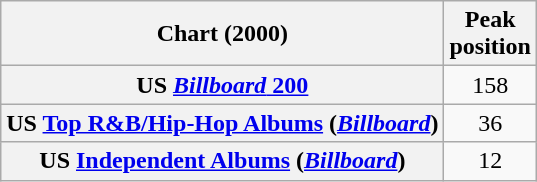<table class="wikitable sortable plainrowheaders" style="text-align:center">
<tr>
<th scope="col">Chart (2000)</th>
<th scope="col">Peak<br> position</th>
</tr>
<tr>
<th scope="row">US <a href='#'><em>Billboard</em> 200</a></th>
<td>158</td>
</tr>
<tr>
<th scope="row">US <a href='#'>Top R&B/Hip-Hop Albums</a> (<em><a href='#'>Billboard</a></em>)</th>
<td>36</td>
</tr>
<tr>
<th scope="row">US <a href='#'>Independent Albums</a> (<em><a href='#'>Billboard</a></em>)</th>
<td>12</td>
</tr>
</table>
